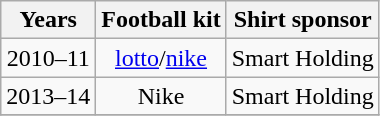<table class="wikitable" style="text-align: center">
<tr>
<th>Years</th>
<th>Football kit</th>
<th>Shirt sponsor</th>
</tr>
<tr>
<td>2010–11</td>
<td><a href='#'>lotto</a>/<a href='#'>nike</a></td>
<td>Smart Holding</td>
</tr>
<tr>
<td>2013–14</td>
<td>Nike</td>
<td>Smart Holding</td>
</tr>
<tr>
</tr>
</table>
